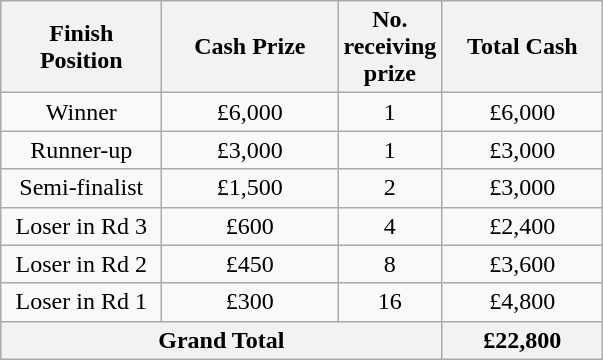<table class="wikitable" style="text-align:center;">
<tr>
<th width=100 abbr="Finish Position">Finish Position</th>
<th width=110 abbr="Cash Prize">Cash Prize</th>
<th width=50 abbr="No. receiving prize">No. receiving prize</th>
<th width=100 abbr="Total Cash">Total Cash</th>
</tr>
<tr>
<td>Winner</td>
<td>£6,000</td>
<td>1</td>
<td>£6,000</td>
</tr>
<tr>
<td>Runner-up</td>
<td>£3,000</td>
<td>1</td>
<td>£3,000</td>
</tr>
<tr>
<td>Semi-finalist</td>
<td>£1,500</td>
<td>2</td>
<td>£3,000</td>
</tr>
<tr>
<td>Loser in Rd 3</td>
<td>£600</td>
<td>4</td>
<td>£2,400</td>
</tr>
<tr>
<td>Loser in Rd 2</td>
<td>£450</td>
<td>8</td>
<td>£3,600</td>
</tr>
<tr>
<td>Loser in Rd 1</td>
<td>£300</td>
<td>16</td>
<td>£4,800</td>
</tr>
<tr>
<th colspan="3">Grand Total</th>
<th>£22,800</th>
</tr>
</table>
